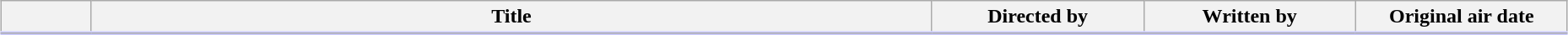<table class="wikitable" style="width:98%; margin:auto; background:#FFF;">
<tr style="border-bottom: 3px solid #CCF;">
<th style="width:4em;"></th>
<th>Title</th>
<th style="width:10em;">Directed by</th>
<th style="width:10em;">Written by</th>
<th style="width:10em;">Original air date</th>
</tr>
<tr>
</tr>
</table>
